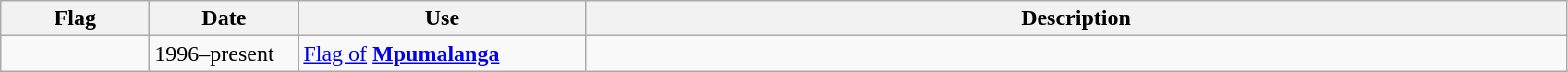<table class="wikitable">
<tr>
<th style="width:100px;">Flag</th>
<th style="width:100px;">Date</th>
<th style="width:200px;">Use</th>
<th style="width:700px;">Description</th>
</tr>
<tr>
<td></td>
<td>1996–present</td>
<td><a href='#'>Flag of</a> <strong><a href='#'>Mpumalanga</a></strong></td>
<td></td>
</tr>
</table>
